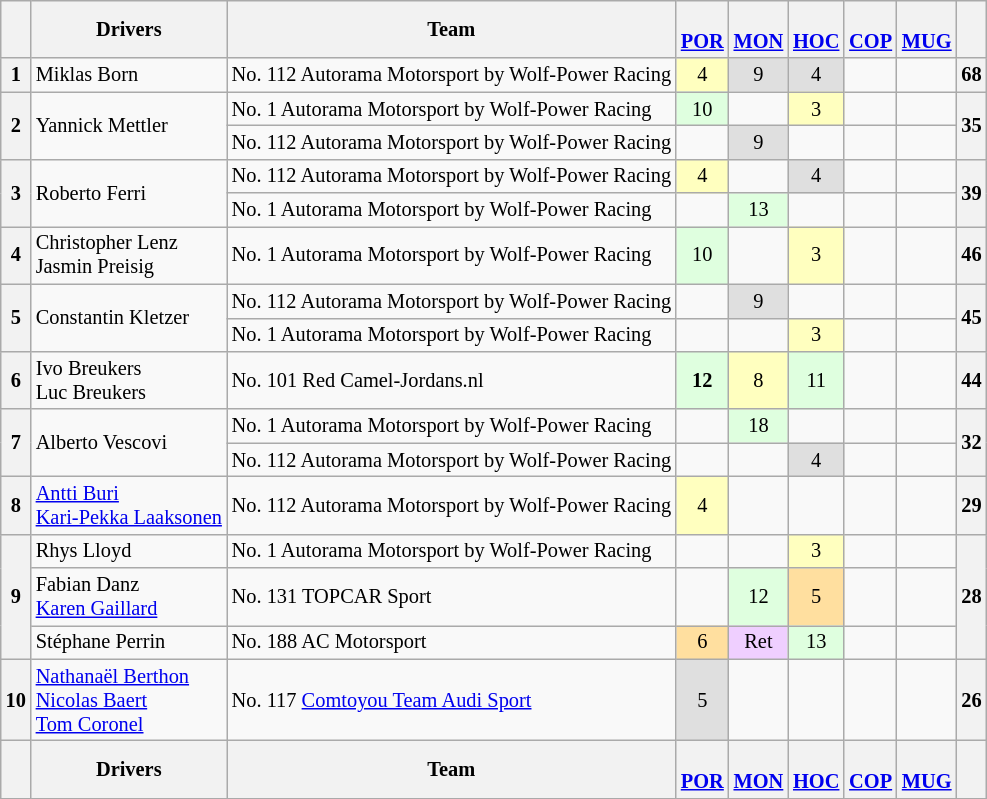<table align=left| class="wikitable" style="font-size: 85%; text-align: center">
<tr valign="top">
<th valign=middle></th>
<th valign=middle>Drivers</th>
<th valign=middle>Team</th>
<th><br><a href='#'>POR</a></th>
<th><br><a href='#'>MON</a></th>
<th><br><a href='#'>HOC</a></th>
<th><br><a href='#'>COP</a></th>
<th><br><a href='#'>MUG</a></th>
<th valign=middle>  </th>
</tr>
<tr>
<th>1</th>
<td align=left> Miklas Born</td>
<td align=left> No. 112 Autorama Motorsport by Wolf-Power Racing</td>
<td style="background:#FFFFBF;">4</td>
<td style="background:#DFDFDF;">9</td>
<td style="background:#DFDFDF;">4</td>
<td></td>
<td></td>
<th>68</th>
</tr>
<tr>
<th rowspan=2>2</th>
<td rowspan=2 align=left> Yannick Mettler</td>
<td align=left> No. 1 Autorama Motorsport by Wolf-Power Racing</td>
<td style="background:#DFFFDF;">10</td>
<td></td>
<td style="background:#FFFFBF;">3</td>
<td></td>
<td></td>
<th rowspan=2>35</th>
</tr>
<tr>
<td align=left> No. 112 Autorama Motorsport by Wolf-Power Racing</td>
<td></td>
<td style="background:#DFDFDF;">9</td>
<td></td>
<td></td>
<td></td>
</tr>
<tr>
<th rowspan=2>3</th>
<td rowspan=2 align=left> Roberto Ferri</td>
<td align=left> No. 112 Autorama Motorsport by Wolf-Power Racing</td>
<td style="background:#FFFFBF;">4</td>
<td></td>
<td style="background:#DFDFDF;">4</td>
<td></td>
<td></td>
<th rowspan=2>39</th>
</tr>
<tr>
<td align=left> No. 1 Autorama Motorsport by Wolf-Power Racing</td>
<td></td>
<td style="background:#DFFFDF;">13</td>
<td></td>
<td></td>
<td></td>
</tr>
<tr>
<th>4</th>
<td align=left> Christopher Lenz<br> Jasmin Preisig</td>
<td align=left> No. 1 Autorama Motorsport by Wolf-Power Racing</td>
<td style="background:#DFFFDF;">10</td>
<td></td>
<td style="background:#FFFFBF;">3</td>
<td></td>
<td></td>
<th>46</th>
</tr>
<tr>
<th rowspan=2>5</th>
<td rowspan=2 align=left> Constantin Kletzer</td>
<td align=left> No. 112 Autorama Motorsport by Wolf-Power Racing</td>
<td></td>
<td style="background:#DFDFDF;">9</td>
<td></td>
<td></td>
<td></td>
<th rowspan=2>45</th>
</tr>
<tr>
<td align=left> No. 1 Autorama Motorsport by Wolf-Power Racing</td>
<td></td>
<td></td>
<td style="background:#FFFFBF;">3</td>
<td></td>
<td></td>
</tr>
<tr>
<th>6</th>
<td align=left> Ivo Breukers<br> Luc Breukers</td>
<td align=left> No. 101 Red Camel-Jordans.nl</td>
<td style="background:#DFFFDF;"><strong>12</strong></td>
<td style="background:#FFFFBF;">8</td>
<td style="background:#DFFFDF;">11</td>
<td></td>
<td></td>
<th>44</th>
</tr>
<tr>
<th rowspan=2>7</th>
<td rowspan=2 align=left> Alberto Vescovi</td>
<td align=left> No. 1 Autorama Motorsport by Wolf-Power Racing</td>
<td></td>
<td style="background:#DFFFDF;">18</td>
<td></td>
<td></td>
<td></td>
<th rowspan=2>32</th>
</tr>
<tr>
<td align=left> No. 112 Autorama Motorsport by Wolf-Power Racing</td>
<td></td>
<td></td>
<td style="background:#DFDFDF;">4</td>
<td></td>
<td></td>
</tr>
<tr>
<th>8</th>
<td align=left> <a href='#'>Antti Buri</a><br> <a href='#'>Kari-Pekka Laaksonen</a></td>
<td align=left> No. 112 Autorama Motorsport by Wolf-Power Racing</td>
<td style="background:#FFFFBF;">4</td>
<td></td>
<td></td>
<td></td>
<td></td>
<th>29</th>
</tr>
<tr>
<th rowspan=3>9</th>
<td align=left> Rhys Lloyd</td>
<td align=left> No. 1 Autorama Motorsport by Wolf-Power Racing</td>
<td></td>
<td></td>
<td style="background:#FFFFBF;">3</td>
<td></td>
<td></td>
<th rowspan=3>28</th>
</tr>
<tr>
<td align=left> Fabian Danz<br> <a href='#'>Karen Gaillard</a></td>
<td align=left> No. 131 TOPCAR Sport</td>
<td></td>
<td style="background:#DFFFDF;">12</td>
<td style="background:#FFDF9F;">5</td>
<td></td>
<td></td>
</tr>
<tr>
<td align=left> Stéphane Perrin</td>
<td align=left> No. 188 AC Motorsport</td>
<td style="background:#FFDF9F;">6</td>
<td style="background:#EFCFFF;">Ret</td>
<td style="background:#DFFFDF;">13</td>
<td></td>
<td></td>
</tr>
<tr>
<th>10</th>
<td align=left> <a href='#'>Nathanaël Berthon</a><br> <a href='#'>Nicolas Baert</a><br> <a href='#'>Tom Coronel</a></td>
<td align=left> No. 117 <a href='#'>Comtoyou Team Audi Sport</a></td>
<td style="background:#DFDFDF;">5</td>
<td></td>
<td></td>
<td></td>
<td></td>
<th>26</th>
</tr>
<tr>
<th valign=middle></th>
<th valign=middle>Drivers</th>
<th valign=middle>Team</th>
<th><br><a href='#'>POR</a></th>
<th><br><a href='#'>MON</a></th>
<th><br><a href='#'>HOC</a></th>
<th><br><a href='#'>COP</a></th>
<th><br><a href='#'>MUG</a></th>
<th valign=middle>  </th>
</tr>
<tr>
</tr>
</table>
